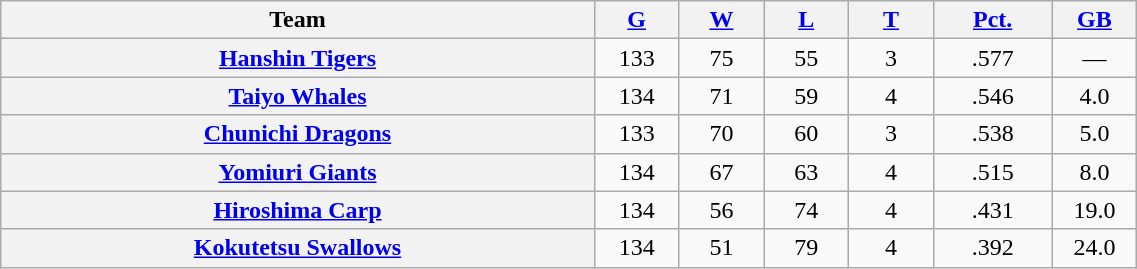<table class="wikitable plainrowheaders" width="60%" style="text-align:center;">
<tr>
<th scope="col" width="35%">Team</th>
<th scope="col" width="5%"><a href='#'>G</a></th>
<th scope="col" width="5%"><a href='#'>W</a></th>
<th scope="col" width="5%"><a href='#'>L</a></th>
<th scope="col" width="5%"><a href='#'>T</a></th>
<th scope="col" width="7%"><a href='#'>Pct.</a></th>
<th scope="col" width="5%"><a href='#'>GB</a></th>
</tr>
<tr>
<th scope="row" style="text-align:center;"><a href='#'>Hanshin Tigers</a></th>
<td>133</td>
<td>75</td>
<td>55</td>
<td>3</td>
<td>.577</td>
<td>—</td>
</tr>
<tr>
<th scope="row" style="text-align:center;"><a href='#'>Taiyo Whales</a></th>
<td>134</td>
<td>71</td>
<td>59</td>
<td>4</td>
<td>.546</td>
<td>4.0</td>
</tr>
<tr>
<th scope="row" style="text-align:center;"><a href='#'>Chunichi Dragons</a></th>
<td>133</td>
<td>70</td>
<td>60</td>
<td>3</td>
<td>.538</td>
<td>5.0</td>
</tr>
<tr>
<th scope="row" style="text-align:center;"><a href='#'>Yomiuri Giants</a></th>
<td>134</td>
<td>67</td>
<td>63</td>
<td>4</td>
<td>.515</td>
<td>8.0</td>
</tr>
<tr>
<th scope="row" style="text-align:center;"><a href='#'>Hiroshima Carp</a></th>
<td>134</td>
<td>56</td>
<td>74</td>
<td>4</td>
<td>.431</td>
<td>19.0</td>
</tr>
<tr>
<th scope="row" style="text-align:center;"><a href='#'>Kokutetsu Swallows</a></th>
<td>134</td>
<td>51</td>
<td>79</td>
<td>4</td>
<td>.392</td>
<td>24.0</td>
</tr>
</table>
